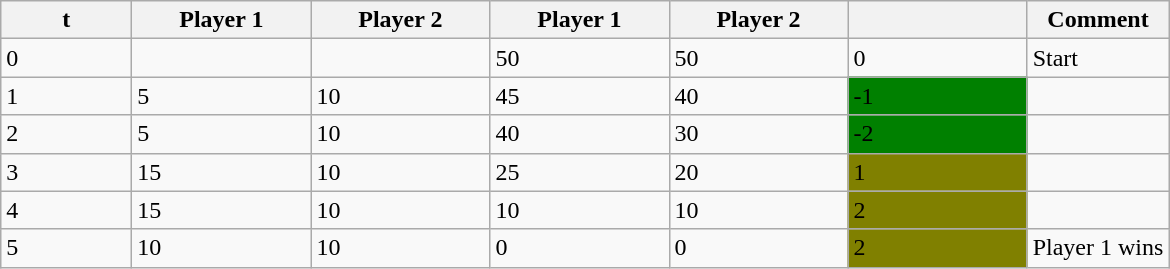<table class="wikitable">
<tr>
<th style="width: 5em">t</th>
<th style="width: 7em">Player 1 <br></th>
<th style="width: 7em">Player 2 <br></th>
<th style="width: 7em">Player 1 <br></th>
<th style="width: 7em">Player 2 <br></th>
<th style="width: 7em"></th>
<th>Comment</th>
</tr>
<tr>
<td>0</td>
<td></td>
<td></td>
<td>50</td>
<td>50</td>
<td>0</td>
<td>Start</td>
</tr>
<tr>
<td>1</td>
<td>5</td>
<td>10</td>
<td>45</td>
<td>40</td>
<td style="background: green;">-1</td>
<td></td>
</tr>
<tr>
<td>2</td>
<td>5</td>
<td>10</td>
<td>40</td>
<td>30</td>
<td style="background: green;">-2</td>
<td></td>
</tr>
<tr>
<td>3</td>
<td>15</td>
<td>10</td>
<td>25</td>
<td>20</td>
<td style="background: olive">1</td>
<td></td>
</tr>
<tr>
<td>4</td>
<td>15</td>
<td>10</td>
<td>10</td>
<td>10</td>
<td style="background: olive">2</td>
<td></td>
</tr>
<tr>
<td>5</td>
<td>10</td>
<td>10</td>
<td>0</td>
<td>0</td>
<td style="background: olive">2</td>
<td>Player 1 wins</td>
</tr>
</table>
